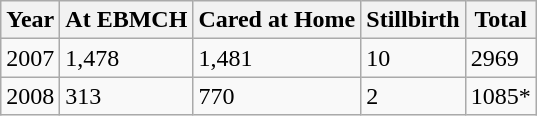<table class="wikitable">
<tr>
<th><strong>Year</strong></th>
<th><strong>At EBMCH</strong></th>
<th><strong>Cared at Home</strong></th>
<th><strong>Stillbirth<em></th>
<th></strong>Total<strong></th>
</tr>
<tr>
<td>2007</td>
<td>1,478</td>
<td>1,481</td>
<td>10</td>
<td>2969</td>
</tr>
<tr>
<td>2008</td>
<td>313</td>
<td>770</td>
<td>2</td>
<td>1085*</td>
</tr>
</table>
